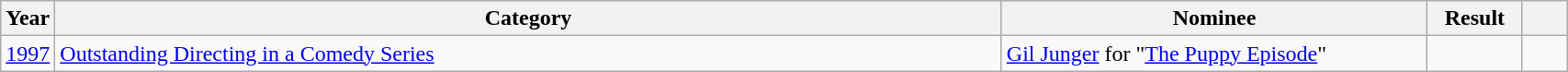<table class="wikitable" width=90%>
<tr>
<th scope="col">Year</th>
<th width="800" scope="col">Category</th>
<th width="350" scope="col">Nominee</th>
<th width="65" scope="col">Result</th>
<th width="30" scope="col"></th>
</tr>
<tr>
<td><a href='#'>1997</a></td>
<td scope="row"><a href='#'>Outstanding Directing in a Comedy Series</a></td>
<td><a href='#'>Gil Junger</a> for "<a href='#'>The Puppy Episode</a>"</td>
<td></td>
<td style="text-align:center;"></td>
</tr>
</table>
